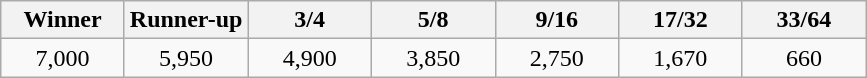<table class="wikitable" style="text-align:center">
<tr>
<th width="75">Winner</th>
<th width="75">Runner-up</th>
<th width="75">3/4</th>
<th width="75">5/8</th>
<th width="75">9/16</th>
<th width="75">17/32</th>
<th width="75">33/64</th>
</tr>
<tr>
<td>7,000</td>
<td>5,950</td>
<td>4,900</td>
<td>3,850</td>
<td>2,750</td>
<td>1,670</td>
<td>660</td>
</tr>
</table>
